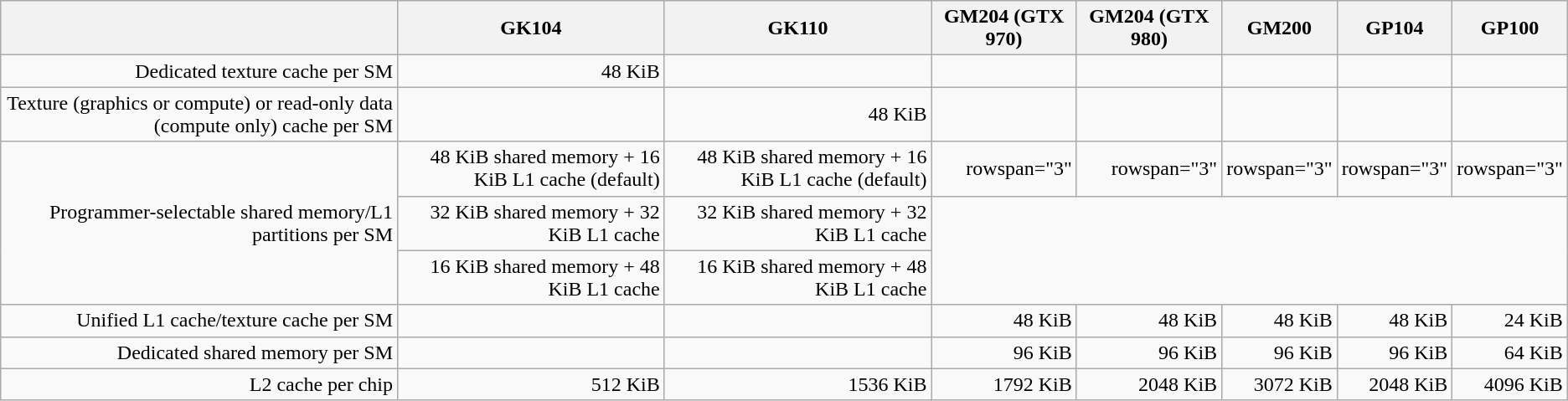<table class="wikitable" style="text-align: right;">
<tr>
<th></th>
<th>GK104</th>
<th>GK110</th>
<th>GM204 (GTX 970)</th>
<th>GM204 (GTX 980)</th>
<th>GM200</th>
<th>GP104</th>
<th>GP100</th>
</tr>
<tr>
<td>Dedicated texture cache per SM</td>
<td>48 KiB</td>
<td></td>
<td></td>
<td></td>
<td></td>
<td></td>
<td></td>
</tr>
<tr>
<td>Texture (graphics or compute) or read-only data (compute only) cache per SM</td>
<td></td>
<td>48 KiB</td>
<td></td>
<td></td>
<td></td>
<td></td>
<td></td>
</tr>
<tr>
<td rowspan="3">Programmer-selectable shared memory/L1 partitions per SM</td>
<td>48 KiB shared memory + 16 KiB L1 cache (default)</td>
<td>48 KiB shared memory + 16 KiB L1 cache (default)</td>
<td>rowspan="3" </td>
<td>rowspan="3" </td>
<td>rowspan="3" </td>
<td>rowspan="3" </td>
<td>rowspan="3" </td>
</tr>
<tr>
<td>32 KiB shared memory + 32 KiB L1 cache</td>
<td>32 KiB shared memory + 32 KiB L1 cache</td>
</tr>
<tr>
<td>16 KiB shared memory + 48 KiB L1 cache</td>
<td>16 KiB shared memory + 48 KiB L1 cache</td>
</tr>
<tr>
<td>Unified L1 cache/texture cache per SM</td>
<td></td>
<td></td>
<td>48 KiB</td>
<td>48 KiB</td>
<td>48 KiB</td>
<td>48 KiB</td>
<td>24 KiB</td>
</tr>
<tr>
<td>Dedicated shared memory per SM</td>
<td></td>
<td></td>
<td>96 KiB</td>
<td>96 KiB</td>
<td>96 KiB</td>
<td>96 KiB</td>
<td>64 KiB</td>
</tr>
<tr>
<td>L2 cache per chip</td>
<td>512 KiB</td>
<td>1536 KiB</td>
<td>1792 KiB</td>
<td>2048 KiB</td>
<td>3072 KiB</td>
<td>2048 KiB</td>
<td>4096 KiB</td>
</tr>
</table>
